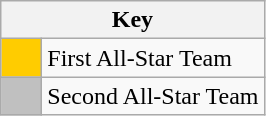<table class="wikitable" style="text-align: center;">
<tr>
<th colspan=2>Key</th>
</tr>
<tr>
<td style="background:#FFCC00; width:20px;"></td>
<td align=left>First All-Star Team</td>
</tr>
<tr>
<td style="background:#C0C0C0; width:20px;"></td>
<td align=left>Second All-Star Team</td>
</tr>
</table>
